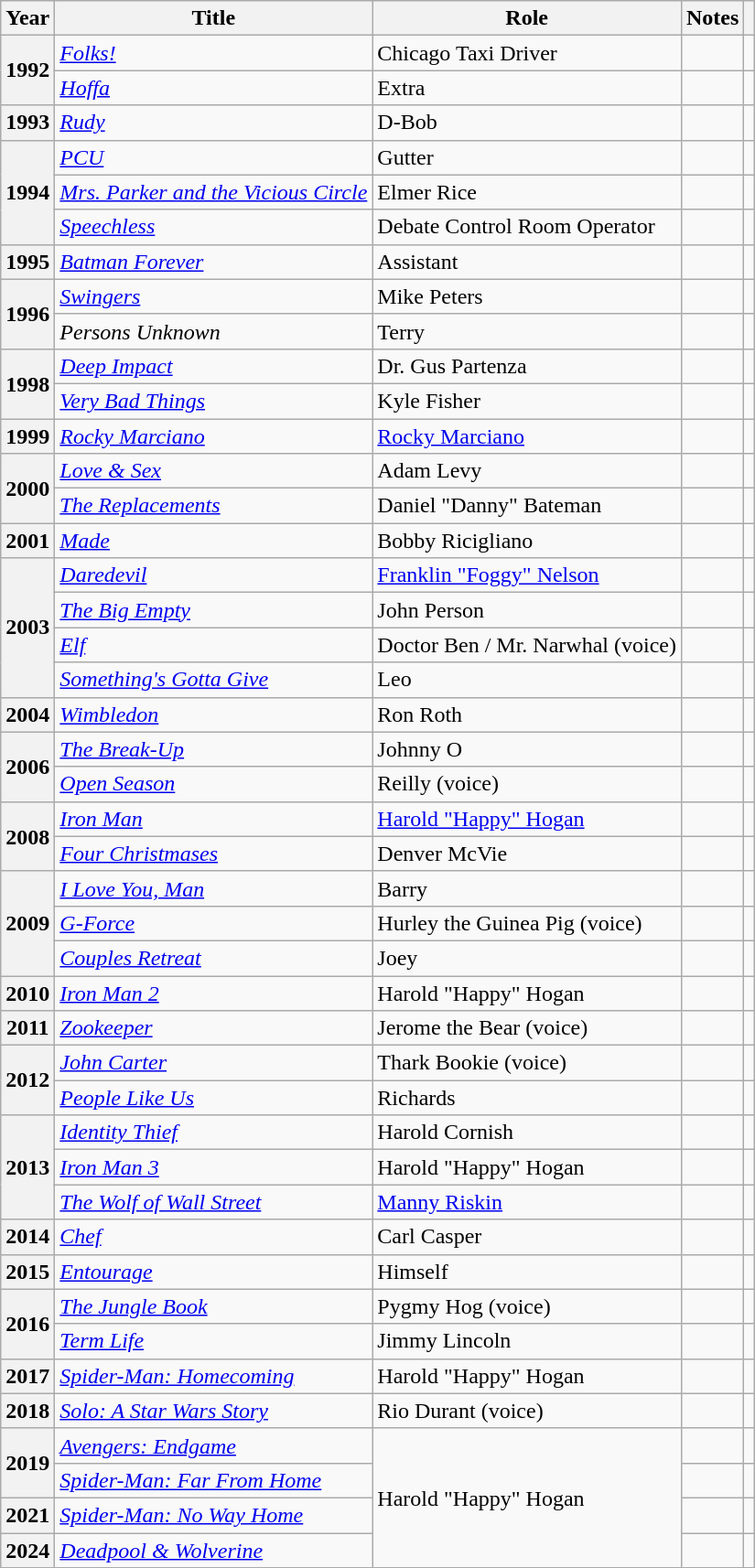<table class="wikitable plainrowheaders sortable" style="margin-right: 0;">
<tr>
<th scope="col">Year</th>
<th scope="col">Title</th>
<th scope="col">Role</th>
<th scope="col" class=unsortable>Notes</th>
<th scope="col" class=unsortable></th>
</tr>
<tr>
<th rowspan="2" scope="row">1992</th>
<td><em><a href='#'>Folks!</a></em></td>
<td>Chicago Taxi Driver</td>
<td></td>
<td style="text-align: center;"></td>
</tr>
<tr>
<td><em><a href='#'>Hoffa</a></em></td>
<td>Extra</td>
<td></td>
<td style="text-align: center;"></td>
</tr>
<tr>
<th scope="row">1993</th>
<td><em><a href='#'>Rudy</a></em></td>
<td>D-Bob</td>
<td></td>
<td style="text-align: center;"></td>
</tr>
<tr>
<th rowspan="3" scope="row">1994</th>
<td><em><a href='#'>PCU</a></em></td>
<td>Gutter</td>
<td></td>
<td style="text-align: center;"></td>
</tr>
<tr>
<td><em><a href='#'>Mrs. Parker and the Vicious Circle</a></em></td>
<td>Elmer Rice</td>
<td></td>
<td style="text-align: center;"></td>
</tr>
<tr>
<td><em><a href='#'>Speechless</a></em></td>
<td>Debate Control Room Operator</td>
<td></td>
<td style="text-align: center;"></td>
</tr>
<tr>
<th scope="row">1995</th>
<td><em><a href='#'>Batman Forever</a></em></td>
<td>Assistant</td>
<td></td>
<td style="text-align: center;"></td>
</tr>
<tr>
<th rowspan="2" scope="row">1996</th>
<td><em><a href='#'>Swingers</a></em></td>
<td>Mike Peters</td>
<td></td>
<td style="text-align: center;"></td>
</tr>
<tr>
<td><em>Persons Unknown</em></td>
<td>Terry</td>
<td></td>
<td style="text-align: center;"></td>
</tr>
<tr>
<th rowspan="2" scope="row">1998</th>
<td><em><a href='#'>Deep Impact</a></em></td>
<td>Dr. Gus Partenza</td>
<td></td>
<td style="text-align: center;"></td>
</tr>
<tr>
<td><em><a href='#'>Very Bad Things</a></em></td>
<td>Kyle Fisher</td>
<td></td>
<td style="text-align: center;"></td>
</tr>
<tr>
<th scope="row">1999</th>
<td><em><a href='#'>Rocky Marciano</a></em></td>
<td><a href='#'>Rocky Marciano</a></td>
<td></td>
<td style="text-align: center;"></td>
</tr>
<tr>
<th rowspan="2" scope="row">2000</th>
<td><em><a href='#'>Love & Sex</a></em></td>
<td>Adam Levy</td>
<td></td>
<td style="text-align: center;"></td>
</tr>
<tr>
<td><em><a href='#'>The Replacements</a></em></td>
<td>Daniel "Danny" Bateman</td>
<td></td>
<td style="text-align: center;"></td>
</tr>
<tr>
<th scope="row">2001</th>
<td><em><a href='#'>Made</a></em></td>
<td>Bobby Ricigliano</td>
<td></td>
<td style="text-align: center;"></td>
</tr>
<tr>
<th rowspan="4" scope="row">2003</th>
<td><em><a href='#'>Daredevil</a></em></td>
<td><a href='#'>Franklin "Foggy" Nelson</a></td>
<td></td>
<td style="text-align: center;"></td>
</tr>
<tr>
<td><em><a href='#'>The Big Empty</a></em></td>
<td>John Person</td>
<td></td>
<td style="text-align: center;"></td>
</tr>
<tr>
<td><em><a href='#'>Elf</a></em></td>
<td>Doctor Ben / Mr. Narwhal (voice)</td>
<td></td>
<td style="text-align: center;"></td>
</tr>
<tr>
<td><em><a href='#'>Something's Gotta Give</a></em></td>
<td>Leo</td>
<td></td>
<td style="text-align: center;"></td>
</tr>
<tr>
<th scope="row">2004</th>
<td><em><a href='#'>Wimbledon</a></em></td>
<td>Ron Roth</td>
<td></td>
<td style="text-align: center;"></td>
</tr>
<tr>
<th rowspan="2" scope="row">2006</th>
<td><em><a href='#'>The Break-Up</a></em></td>
<td>Johnny O</td>
<td></td>
<td style="text-align: center;"></td>
</tr>
<tr>
<td><em><a href='#'>Open Season</a></em></td>
<td>Reilly (voice)</td>
<td></td>
<td style="text-align: center;"></td>
</tr>
<tr>
<th rowspan="2" scope="row">2008</th>
<td><em><a href='#'>Iron Man</a></em></td>
<td><a href='#'>Harold "Happy" Hogan</a></td>
<td></td>
<td style="text-align: center;"></td>
</tr>
<tr>
<td><em><a href='#'>Four Christmases</a></em></td>
<td>Denver McVie</td>
<td></td>
<td style="text-align: center;"></td>
</tr>
<tr>
<th rowspan="3" scope="row">2009</th>
<td><em><a href='#'>I Love You, Man</a></em></td>
<td>Barry</td>
<td></td>
<td style="text-align: center;"></td>
</tr>
<tr>
<td><em><a href='#'>G-Force</a></em></td>
<td>Hurley the Guinea Pig (voice)</td>
<td></td>
<td style="text-align: center;"></td>
</tr>
<tr>
<td><em><a href='#'>Couples Retreat</a></em></td>
<td>Joey</td>
<td></td>
<td style="text-align: center;"></td>
</tr>
<tr>
<th scope="row">2010</th>
<td><em><a href='#'>Iron Man 2</a></em></td>
<td>Harold "Happy" Hogan</td>
<td></td>
<td style="text-align: center;"></td>
</tr>
<tr>
<th scope="row">2011</th>
<td><em><a href='#'>Zookeeper</a></em></td>
<td>Jerome the Bear (voice)</td>
<td></td>
<td style="text-align: center;"></td>
</tr>
<tr>
<th rowspan="2" scope="row">2012</th>
<td><em><a href='#'>John Carter</a></em></td>
<td>Thark Bookie (voice)</td>
<td></td>
<td style="text-align: center;"></td>
</tr>
<tr>
<td><em><a href='#'>People Like Us</a></em></td>
<td>Richards</td>
<td></td>
<td style="text-align: center;"></td>
</tr>
<tr>
<th rowspan="3" scope="row">2013</th>
<td><em><a href='#'>Identity Thief</a></em></td>
<td>Harold Cornish</td>
<td></td>
<td style="text-align: center;"></td>
</tr>
<tr>
<td><em><a href='#'>Iron Man 3</a></em></td>
<td>Harold "Happy" Hogan</td>
<td></td>
<td style="text-align: center;"></td>
</tr>
<tr>
<td><em><a href='#'>The Wolf of Wall Street</a></em></td>
<td><a href='#'>Manny Riskin</a></td>
<td></td>
<td style="text-align: center;"></td>
</tr>
<tr>
<th scope="row">2014</th>
<td><em><a href='#'>Chef</a></em></td>
<td>Carl Casper</td>
<td></td>
<td style="text-align: center;"></td>
</tr>
<tr>
<th scope="row">2015</th>
<td><em><a href='#'>Entourage</a></em></td>
<td>Himself</td>
<td></td>
<td style="text-align: center;"></td>
</tr>
<tr>
<th rowspan="2" scope="row">2016</th>
<td><em><a href='#'>The Jungle Book</a></em></td>
<td>Pygmy Hog (voice)</td>
<td></td>
<td style="text-align: center;"></td>
</tr>
<tr>
<td><em><a href='#'>Term Life</a></em></td>
<td>Jimmy Lincoln</td>
<td></td>
<td style="text-align: center;"></td>
</tr>
<tr>
<th scope="row">2017</th>
<td><em><a href='#'>Spider-Man: Homecoming</a></em></td>
<td>Harold "Happy" Hogan</td>
<td></td>
<td style="text-align: center;"></td>
</tr>
<tr>
<th scope="row">2018</th>
<td><em><a href='#'>Solo: A Star Wars Story</a></em></td>
<td>Rio Durant (voice)</td>
<td></td>
<td style="text-align: center;"></td>
</tr>
<tr>
<th rowspan="2" scope="row">2019</th>
<td><em><a href='#'>Avengers: Endgame</a></em></td>
<td rowspan="4">Harold "Happy" Hogan</td>
<td></td>
<td style="text-align: center;"></td>
</tr>
<tr>
<td><em><a href='#'>Spider-Man: Far From Home</a></em></td>
<td></td>
<td style="text-align: center;"></td>
</tr>
<tr>
<th scope="row">2021</th>
<td><em><a href='#'>Spider-Man: No Way Home</a></em></td>
<td></td>
<td style="text-align: center;"></td>
</tr>
<tr>
<th scope="row">2024</th>
<td><em><a href='#'>Deadpool & Wolverine</a></em></td>
<td></td>
<td style="text-align: center;"></td>
</tr>
<tr>
</tr>
</table>
